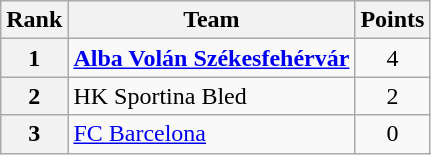<table class="wikitable" style="text-align: center;">
<tr>
<th>Rank</th>
<th>Team</th>
<th>Points</th>
</tr>
<tr>
<th>1</th>
<td style="text-align: left;"> <strong><a href='#'>Alba Volán Székesfehérvár</a></strong></td>
<td>4</td>
</tr>
<tr>
<th>2</th>
<td style="text-align: left;"> HK Sportina Bled</td>
<td>2</td>
</tr>
<tr>
<th>3</th>
<td style="text-align: left;"> <a href='#'>FC Barcelona</a></td>
<td>0</td>
</tr>
</table>
